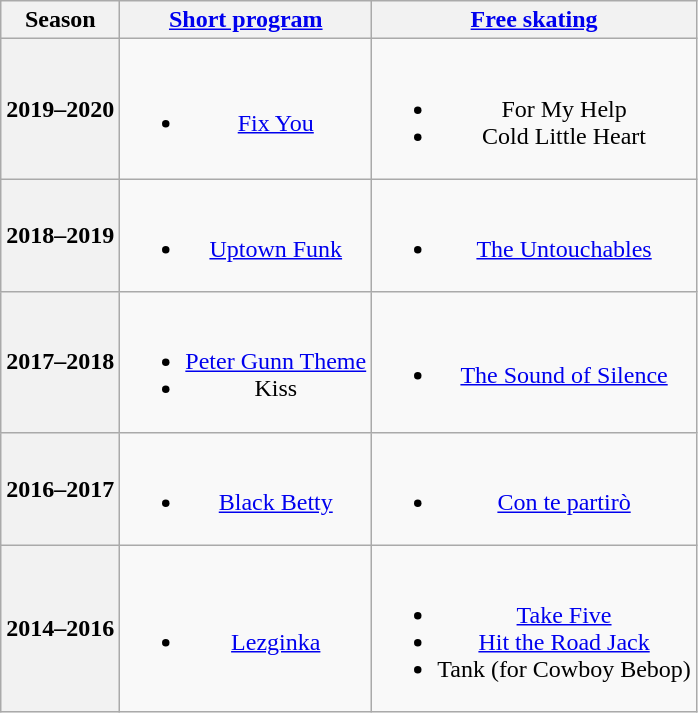<table class=wikitable style=text-align:center>
<tr>
<th>Season</th>
<th><a href='#'>Short program</a></th>
<th><a href='#'>Free skating</a></th>
</tr>
<tr>
<th>2019–2020 <br> </th>
<td><br><ul><li><a href='#'>Fix You</a> <br></li></ul></td>
<td><br><ul><li>For My Help <br></li><li>Cold Little Heart <br></li></ul></td>
</tr>
<tr>
<th>2018–2019 <br> </th>
<td><br><ul><li><a href='#'>Uptown Funk</a> <br></li></ul></td>
<td><br><ul><li><a href='#'>The Untouchables</a> <br></li></ul></td>
</tr>
<tr>
<th>2017–2018 <br> </th>
<td><br><ul><li><a href='#'>Peter Gunn Theme</a> <br></li><li>Kiss <br></li></ul></td>
<td><br><ul><li><a href='#'>The Sound of Silence</a> <br></li></ul></td>
</tr>
<tr>
<th>2016–2017 <br> </th>
<td><br><ul><li><a href='#'>Black Betty</a> <br></li></ul></td>
<td><br><ul><li><a href='#'>Con te partirò</a> <br></li></ul></td>
</tr>
<tr>
<th>2014–2016 <br> </th>
<td><br><ul><li><a href='#'>Lezginka</a> <br></li></ul></td>
<td><br><ul><li><a href='#'>Take Five</a> <br></li><li><a href='#'>Hit the Road Jack</a></li><li>Tank (for Cowboy Bebop) <br></li></ul></td>
</tr>
</table>
